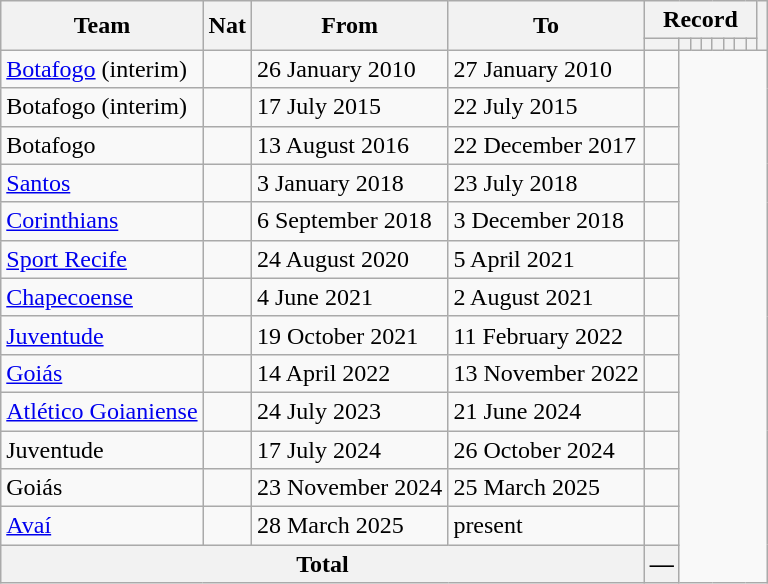<table class="wikitable" style="text-align: center">
<tr>
<th rowspan="2">Team</th>
<th rowspan="2">Nat</th>
<th rowspan="2">From</th>
<th rowspan="2">To</th>
<th colspan="8">Record</th>
<th rowspan=2></th>
</tr>
<tr>
<th></th>
<th></th>
<th></th>
<th></th>
<th></th>
<th></th>
<th></th>
<th></th>
</tr>
<tr>
<td align=left><a href='#'>Botafogo</a> (interim)</td>
<td></td>
<td align=left>26 January 2010</td>
<td align=left>27 January 2010<br></td>
<td></td>
</tr>
<tr>
<td align=left>Botafogo (interim)</td>
<td></td>
<td align=left>17 July 2015</td>
<td align=left>22 July 2015<br></td>
<td></td>
</tr>
<tr>
<td align=left>Botafogo</td>
<td></td>
<td align=left>13 August 2016</td>
<td align=left>22 December 2017<br></td>
<td></td>
</tr>
<tr>
<td align=left><a href='#'>Santos</a></td>
<td></td>
<td align=left>3 January 2018</td>
<td align=left>23 July 2018<br></td>
<td></td>
</tr>
<tr>
<td align=left><a href='#'>Corinthians</a></td>
<td></td>
<td align=left>6 September 2018</td>
<td align=left>3 December 2018<br></td>
<td></td>
</tr>
<tr>
<td align=left><a href='#'>Sport Recife</a></td>
<td></td>
<td align=left>24 August 2020</td>
<td align=left>5 April 2021<br></td>
<td></td>
</tr>
<tr>
<td align=left><a href='#'>Chapecoense</a></td>
<td></td>
<td align=left>4 June 2021</td>
<td align=left>2 August 2021<br></td>
<td></td>
</tr>
<tr>
<td align=left><a href='#'>Juventude</a></td>
<td></td>
<td align=left>19 October 2021</td>
<td align=left>11 February 2022<br></td>
<td></td>
</tr>
<tr>
<td align=left><a href='#'>Goiás</a></td>
<td></td>
<td align=left>14 April 2022</td>
<td align=left>13 November 2022<br></td>
<td></td>
</tr>
<tr>
<td align=left><a href='#'>Atlético Goianiense</a></td>
<td></td>
<td align=left>24 July 2023</td>
<td align=left>21 June 2024<br></td>
<td></td>
</tr>
<tr>
<td align=left>Juventude</td>
<td></td>
<td align=left>17 July 2024</td>
<td align=left>26 October 2024<br></td>
<td></td>
</tr>
<tr>
<td align=left>Goiás</td>
<td></td>
<td align=left>23 November 2024</td>
<td align=left>25 March 2025<br></td>
<td></td>
</tr>
<tr>
<td align=left><a href='#'>Avaí</a></td>
<td></td>
<td align=left>28 March 2025</td>
<td align=left>present<br></td>
<td></td>
</tr>
<tr>
<th colspan="4">Total<br></th>
<th>—</th>
</tr>
</table>
